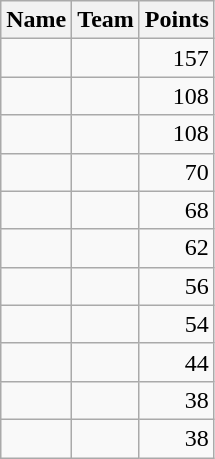<table class="wikitable" style=" margin-bottom:0;">
<tr>
<th>Name</th>
<th>Team</th>
<th>Points</th>
</tr>
<tr>
<td></td>
<td></td>
<td style="text-align:right;">157</td>
</tr>
<tr>
<td></td>
<td></td>
<td style="text-align:right;">108</td>
</tr>
<tr>
<td></td>
<td></td>
<td style="text-align:right;">108</td>
</tr>
<tr>
<td></td>
<td></td>
<td style="text-align:right;">70</td>
</tr>
<tr>
<td></td>
<td></td>
<td style="text-align:right;">68</td>
</tr>
<tr>
<td></td>
<td></td>
<td style="text-align:right;">62</td>
</tr>
<tr>
<td></td>
<td></td>
<td style="text-align:right;">56</td>
</tr>
<tr>
<td></td>
<td></td>
<td style="text-align:right;">54</td>
</tr>
<tr>
<td></td>
<td></td>
<td style="text-align:right;">44</td>
</tr>
<tr>
<td></td>
<td></td>
<td style="text-align:right;">38</td>
</tr>
<tr>
<td></td>
<td></td>
<td style="text-align:right;">38</td>
</tr>
</table>
